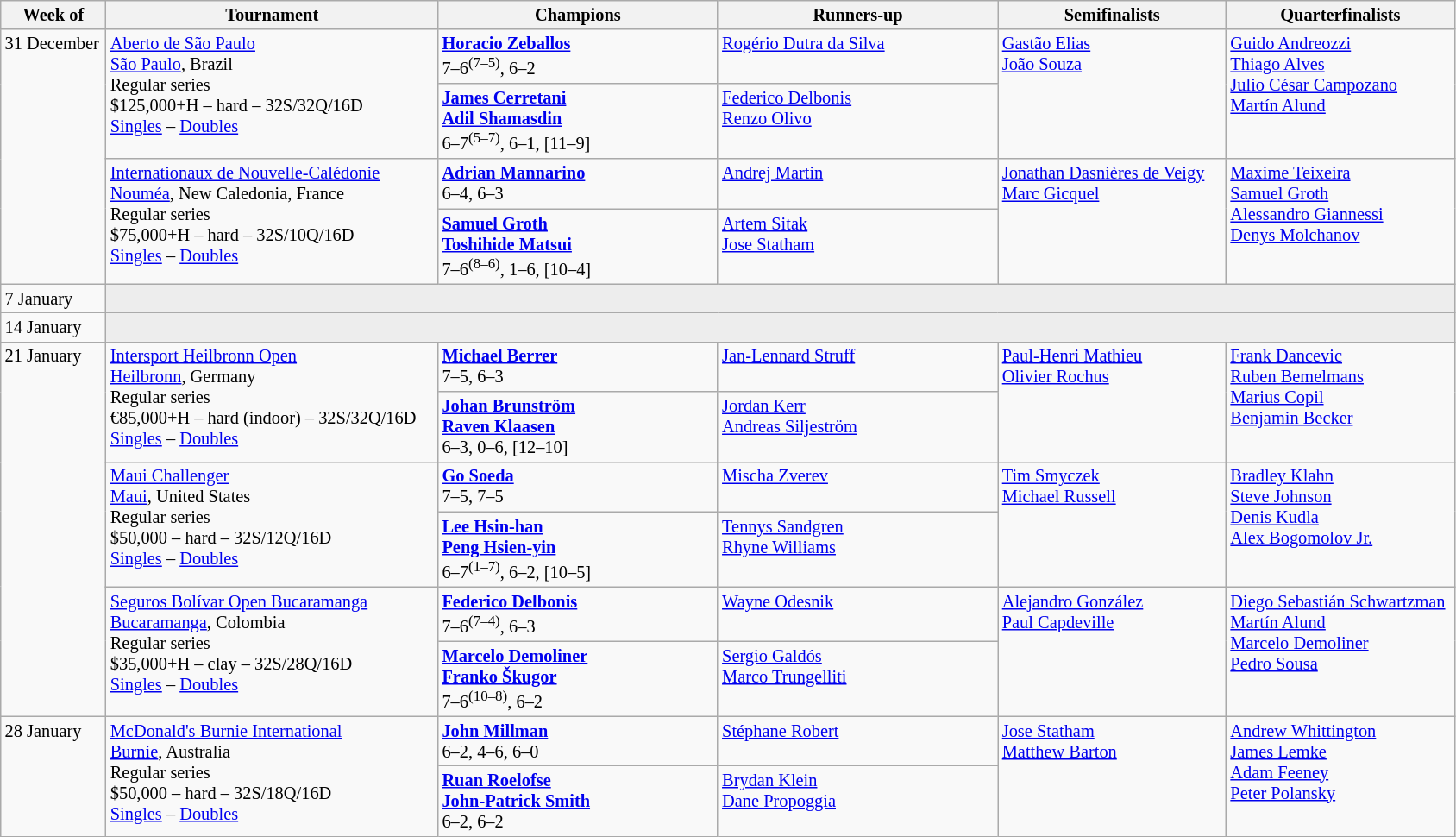<table class="wikitable" style="font-size:85%;">
<tr>
<th width="75">Week of</th>
<th width="250">Tournament</th>
<th width="210">Champions</th>
<th width="210">Runners-up</th>
<th width="170">Semifinalists</th>
<th width="170">Quarterfinalists</th>
</tr>
<tr valign=top>
<td rowspan=4>31 December</td>
<td rowspan=2><a href='#'>Aberto de São Paulo</a><br><a href='#'>São Paulo</a>, Brazil<br>Regular series<br>$125,000+H – hard – 32S/32Q/16D<br> <a href='#'>Singles</a> – <a href='#'>Doubles</a></td>
<td> <strong><a href='#'>Horacio Zeballos</a></strong> <br>7–6<sup>(7–5)</sup>, 6–2</td>
<td> <a href='#'>Rogério Dutra da Silva</a></td>
<td rowspan=2> <a href='#'>Gastão Elias</a> <br>  <a href='#'>João Souza</a></td>
<td rowspan=2> <a href='#'>Guido Andreozzi</a> <br> <a href='#'>Thiago Alves</a> <br> <a href='#'>Julio César Campozano</a> <br>  <a href='#'>Martín Alund</a></td>
</tr>
<tr valign=top>
<td> <strong><a href='#'>James Cerretani</a></strong> <br> <strong><a href='#'>Adil Shamasdin</a></strong><br> 6–7<sup>(5–7)</sup>, 6–1, [11–9]</td>
<td> <a href='#'>Federico Delbonis</a> <br>  <a href='#'>Renzo Olivo</a></td>
</tr>
<tr valign=top>
<td rowspan=2><a href='#'>Internationaux de Nouvelle-Calédonie</a><br><a href='#'>Nouméa</a>, New Caledonia, France<br>Regular series<br>$75,000+H – hard – 32S/10Q/16D<br> <a href='#'>Singles</a> – <a href='#'>Doubles</a></td>
<td> <strong><a href='#'>Adrian Mannarino</a></strong><br>6–4, 6–3</td>
<td> <a href='#'>Andrej Martin</a></td>
<td rowspan=2> <a href='#'>Jonathan Dasnières de Veigy</a> <br>  <a href='#'>Marc Gicquel</a></td>
<td rowspan=2> <a href='#'>Maxime Teixeira</a> <br>  <a href='#'>Samuel Groth</a> <br> <a href='#'>Alessandro Giannessi</a> <br>  <a href='#'>Denys Molchanov</a></td>
</tr>
<tr valign=top>
<td> <strong><a href='#'>Samuel Groth</a></strong><br> <strong><a href='#'>Toshihide Matsui</a></strong> <br> 7–6<sup>(8–6)</sup>, 1–6, [10–4]</td>
<td> <a href='#'>Artem Sitak</a><br> <a href='#'>Jose Statham</a></td>
</tr>
<tr valign=top>
<td rowspan=1>7 January</td>
<td colspan=5 bgcolor="#ededed"></td>
</tr>
<tr valign=top>
<td rowspan=1>14 January</td>
<td colspan=5 bgcolor="#ededed"></td>
</tr>
<tr valign=top>
<td rowspan=6>21 January</td>
<td rowspan=2><a href='#'>Intersport Heilbronn Open</a><br><a href='#'>Heilbronn</a>, Germany<br>Regular series<br>€85,000+H – hard (indoor) – 32S/32Q/16D<br> <a href='#'>Singles</a> – <a href='#'>Doubles</a></td>
<td> <strong><a href='#'>Michael Berrer</a></strong> <br>7–5, 6–3</td>
<td> <a href='#'>Jan-Lennard Struff</a></td>
<td rowspan=2> <a href='#'>Paul-Henri Mathieu</a><br>  <a href='#'>Olivier Rochus</a></td>
<td rowspan=2> <a href='#'>Frank Dancevic</a> <br>  <a href='#'>Ruben Bemelmans</a> <br>  <a href='#'>Marius Copil</a> <br>  <a href='#'>Benjamin Becker</a></td>
</tr>
<tr valign=top>
<td> <strong><a href='#'>Johan Brunström</a></strong><br> <strong><a href='#'>Raven Klaasen</a></strong> <br> 6–3, 0–6, [12–10]</td>
<td> <a href='#'>Jordan Kerr</a><br> <a href='#'>Andreas Siljeström</a></td>
</tr>
<tr valign=top>
<td rowspan=2><a href='#'>Maui Challenger</a><br><a href='#'>Maui</a>, United States<br>Regular series<br>$50,000 – hard – 32S/12Q/16D<br> <a href='#'>Singles</a> – <a href='#'>Doubles</a></td>
<td> <strong><a href='#'>Go Soeda</a></strong> <br>7–5, 7–5</td>
<td> <a href='#'>Mischa Zverev</a></td>
<td rowspan=2> <a href='#'>Tim Smyczek</a> <br>  <a href='#'>Michael Russell</a></td>
<td rowspan=2> <a href='#'>Bradley Klahn</a> <br>  <a href='#'>Steve Johnson</a> <br> <a href='#'>Denis Kudla</a> <br>  <a href='#'>Alex Bogomolov Jr.</a></td>
</tr>
<tr valign=top>
<td> <strong><a href='#'>Lee Hsin-han</a></strong><br> <strong><a href='#'>Peng Hsien-yin</a></strong> <br> 6–7<sup>(1–7)</sup>, 6–2, [10–5]</td>
<td> <a href='#'>Tennys Sandgren</a><br> <a href='#'>Rhyne Williams</a></td>
</tr>
<tr valign=top>
<td rowspan=2><a href='#'>Seguros Bolívar Open Bucaramanga</a><br><a href='#'>Bucaramanga</a>, Colombia<br>Regular series<br>$35,000+H – clay – 32S/28Q/16D<br> <a href='#'>Singles</a> – <a href='#'>Doubles</a></td>
<td> <strong><a href='#'>Federico Delbonis</a></strong> <br>7–6<sup>(7–4)</sup>, 6–3</td>
<td> <a href='#'>Wayne Odesnik</a></td>
<td rowspan=2> <a href='#'>Alejandro González</a> <br>  <a href='#'>Paul Capdeville</a></td>
<td rowspan=2> <a href='#'>Diego Sebastián Schwartzman</a> <br>  <a href='#'>Martín Alund</a> <br>  <a href='#'>Marcelo Demoliner</a> <br>  <a href='#'>Pedro Sousa</a></td>
</tr>
<tr valign=top>
<td> <strong><a href='#'>Marcelo Demoliner</a></strong><br> <strong><a href='#'>Franko Škugor</a></strong> <br> 7–6<sup>(10–8)</sup>, 6–2</td>
<td> <a href='#'>Sergio Galdós</a><br> <a href='#'>Marco Trungelliti</a></td>
</tr>
<tr valign=top>
<td rowspan=2>28 January</td>
<td rowspan=2><a href='#'>McDonald's Burnie International</a><br><a href='#'>Burnie</a>, Australia<br>Regular series<br>$50,000 – hard – 32S/18Q/16D<br> <a href='#'>Singles</a> – <a href='#'>Doubles</a></td>
<td> <strong><a href='#'>John Millman</a></strong> <br>6–2, 4–6, 6–0</td>
<td> <a href='#'>Stéphane Robert</a></td>
<td rowspan=2> <a href='#'>Jose Statham</a> <br>  <a href='#'>Matthew Barton</a></td>
<td rowspan=2> <a href='#'>Andrew Whittington</a> <br>  <a href='#'>James Lemke</a> <br>  <a href='#'>Adam Feeney</a> <br>   <a href='#'>Peter Polansky</a></td>
</tr>
<tr valign=top>
<td> <strong><a href='#'>Ruan Roelofse</a></strong><br> <strong><a href='#'>John-Patrick Smith</a></strong><br> 6–2, 6–2</td>
<td> <a href='#'>Brydan Klein</a><br> <a href='#'>Dane Propoggia</a></td>
</tr>
</table>
